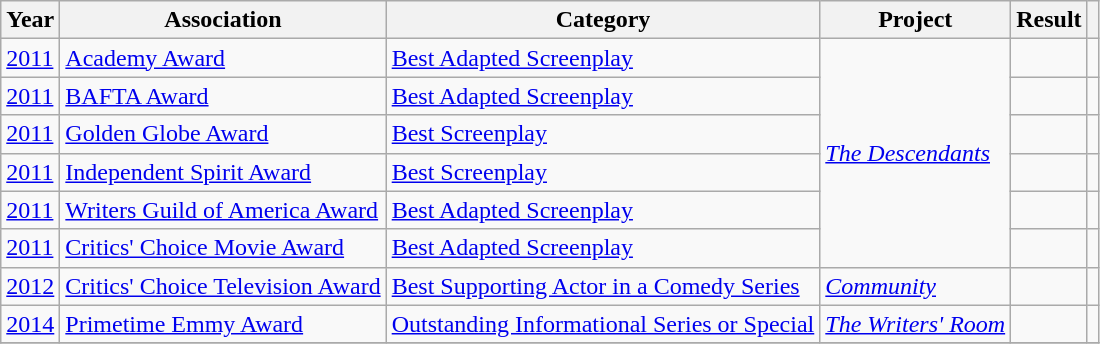<table class="wikitable sortable">
<tr>
<th>Year</th>
<th>Association</th>
<th>Category</th>
<th>Project</th>
<th>Result</th>
<th class=unsortable></th>
</tr>
<tr>
<td><a href='#'>2011</a></td>
<td><a href='#'>Academy Award</a></td>
<td><a href='#'>Best Adapted Screenplay</a></td>
<td rowspan=6><em><a href='#'>The Descendants</a></em></td>
<td></td>
<td></td>
</tr>
<tr>
<td><a href='#'>2011</a></td>
<td><a href='#'>BAFTA Award</a></td>
<td><a href='#'>Best Adapted Screenplay</a></td>
<td></td>
<td></td>
</tr>
<tr>
<td><a href='#'>2011</a></td>
<td><a href='#'>Golden Globe Award</a></td>
<td><a href='#'>Best Screenplay</a></td>
<td></td>
<td></td>
</tr>
<tr>
<td><a href='#'>2011</a></td>
<td><a href='#'>Independent Spirit Award</a></td>
<td><a href='#'>Best Screenplay</a></td>
<td></td>
<td></td>
</tr>
<tr>
<td><a href='#'>2011</a></td>
<td><a href='#'>Writers Guild of America Award</a></td>
<td><a href='#'>Best Adapted Screenplay</a></td>
<td></td>
<td></td>
</tr>
<tr>
<td><a href='#'>2011</a></td>
<td><a href='#'>Critics' Choice Movie Award</a></td>
<td><a href='#'>Best Adapted Screenplay</a></td>
<td></td>
<td></td>
</tr>
<tr>
<td><a href='#'>2012</a></td>
<td><a href='#'>Critics' Choice Television Award</a></td>
<td><a href='#'>Best Supporting Actor in a Comedy Series</a></td>
<td><em><a href='#'>Community</a></em></td>
<td></td>
<td></td>
</tr>
<tr>
<td><a href='#'>2014</a></td>
<td><a href='#'>Primetime Emmy Award</a></td>
<td><a href='#'>Outstanding Informational Series or Special</a></td>
<td><em><a href='#'>The Writers' Room</a></em></td>
<td></td>
<td></td>
</tr>
<tr>
</tr>
</table>
